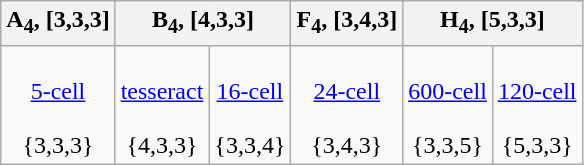<table class=wikitable>
<tr>
<th>A<sub>4</sub>, [3,3,3]</th>
<th colspan=2>B<sub>4</sub>, [4,3,3]</th>
<th>F<sub>4</sub>, [3,4,3]</th>
<th colspan=2>H<sub>4</sub>, [5,3,3]</th>
</tr>
<tr align=center>
<td><br><a href='#'>5-cell</a><br><br>{3,3,3}</td>
<td><br><a href='#'>tesseract</a><br><br>{4,3,3}</td>
<td><br><a href='#'>16-cell</a><br><br>{3,3,4}</td>
<td><br><a href='#'>24-cell</a><br><br>{3,4,3}</td>
<td><br><a href='#'>600-cell</a><br><br>{3,3,5}</td>
<td><br><a href='#'>120-cell</a><br><br>{5,3,3}</td>
</tr>
</table>
